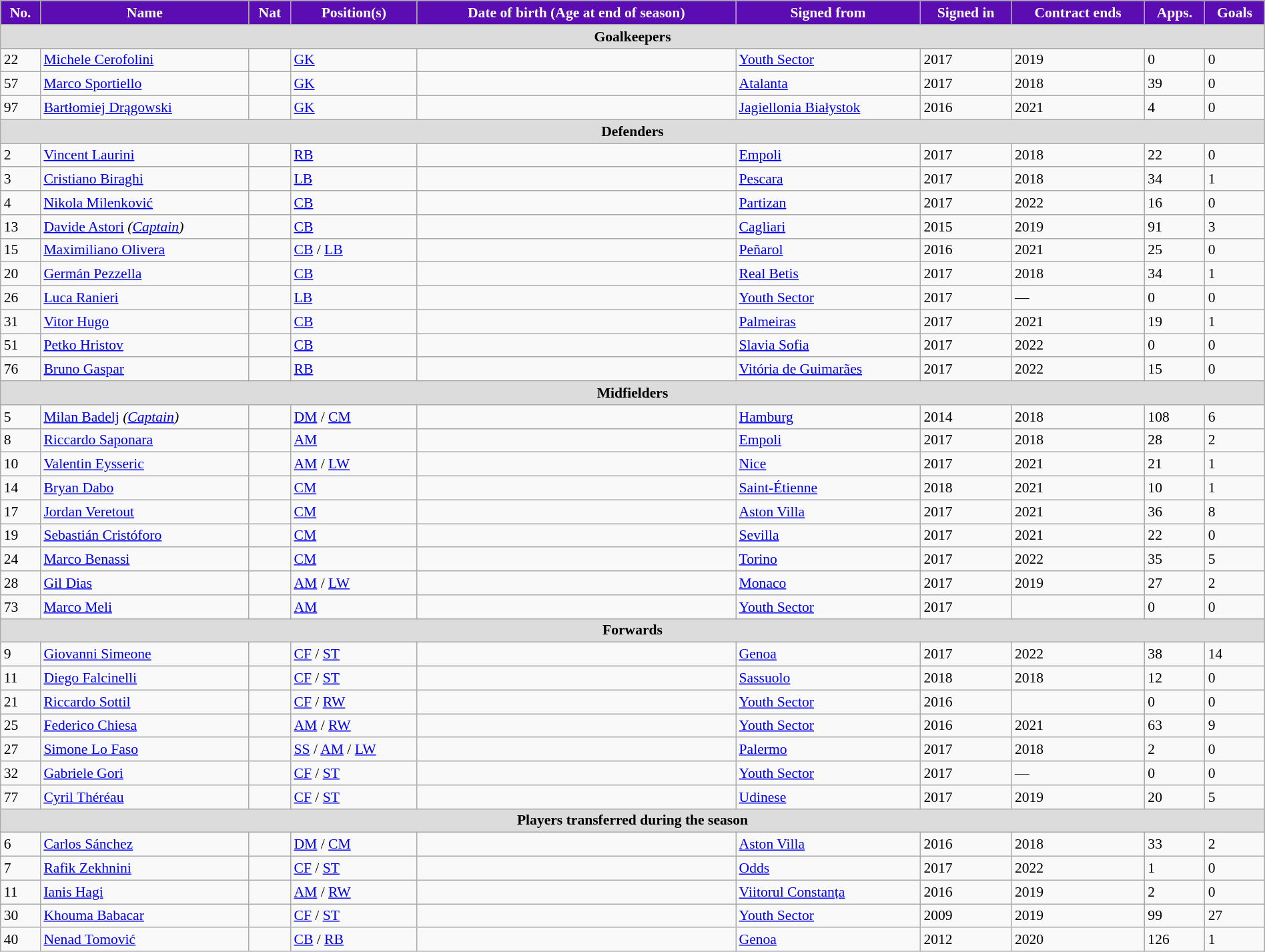<table class="wikitable" style="text-align:left; font-size:90%; width:100%;">
<tr>
<th style="background:#5B0CB3; color:white; text-align:center;">No.</th>
<th style="background:#5B0CB3; color:white; text-align:center;">Name</th>
<th style="background:#5B0CB3; color:white; text-align:center;">Nat</th>
<th style="background:#5B0CB3; color:white; text-align:center;">Position(s)</th>
<th style="background:#5B0CB3; color:white; text-align:center;">Date of birth (Age at end of season)</th>
<th style="background:#5B0CB3; color:white; text-align:center;">Signed from</th>
<th style="background:#5B0CB3; color:white; text-align:center;">Signed in</th>
<th style="background:#5B0CB3; color:white; text-align:center;">Contract ends</th>
<th style="background:#5B0CB3; color:white; text-align:center;">Apps.</th>
<th style="background:#5B0CB3; color:white; text-align:center;">Goals</th>
</tr>
<tr>
<th colspan=10 style="background:#DCDCDC; text-align:center;">Goalkeepers</th>
</tr>
<tr>
<td>22</td>
<td><a href='#'>Michele Cerofolini</a></td>
<td></td>
<td><a href='#'>GK</a></td>
<td></td>
<td> <a href='#'>Youth Sector</a></td>
<td>2017</td>
<td>2019</td>
<td>0</td>
<td>0</td>
</tr>
<tr>
<td>57</td>
<td><a href='#'>Marco Sportiello</a></td>
<td></td>
<td><a href='#'>GK</a></td>
<td></td>
<td> <a href='#'>Atalanta</a></td>
<td>2017</td>
<td>2018</td>
<td>39</td>
<td>0</td>
</tr>
<tr>
<td>97</td>
<td><a href='#'>Bartłomiej Drągowski</a></td>
<td></td>
<td><a href='#'>GK</a></td>
<td></td>
<td> <a href='#'>Jagiellonia Białystok</a></td>
<td>2016</td>
<td>2021</td>
<td>4</td>
<td>0</td>
</tr>
<tr>
<th colspan=10 style="background:#DCDCDC; text-align:center;">Defenders</th>
</tr>
<tr>
<td>2</td>
<td><a href='#'>Vincent Laurini</a></td>
<td></td>
<td><a href='#'>RB</a></td>
<td></td>
<td> <a href='#'>Empoli</a></td>
<td>2017</td>
<td>2018</td>
<td>22</td>
<td>0</td>
</tr>
<tr>
<td>3</td>
<td><a href='#'>Cristiano Biraghi</a></td>
<td></td>
<td><a href='#'>LB</a></td>
<td></td>
<td> <a href='#'>Pescara</a></td>
<td>2017</td>
<td>2018</td>
<td>34</td>
<td>1</td>
</tr>
<tr>
<td>4</td>
<td><a href='#'>Nikola Milenković</a></td>
<td></td>
<td><a href='#'>CB</a></td>
<td></td>
<td> <a href='#'>Partizan</a></td>
<td>2017</td>
<td>2022</td>
<td>16</td>
<td>0</td>
</tr>
<tr>
<td>13</td>
<td><a href='#'>Davide Astori</a> <em>(<a href='#'>Captain</a>)</em></td>
<td></td>
<td><a href='#'>CB</a></td>
<td></td>
<td> <a href='#'>Cagliari</a></td>
<td>2015</td>
<td>2019</td>
<td>91</td>
<td>3</td>
</tr>
<tr>
<td>15</td>
<td><a href='#'>Maximiliano Olivera</a></td>
<td></td>
<td><a href='#'>CB</a> / <a href='#'>LB</a></td>
<td></td>
<td> <a href='#'>Peñarol</a></td>
<td>2016</td>
<td>2021</td>
<td>25</td>
<td>0</td>
</tr>
<tr>
<td>20</td>
<td><a href='#'>Germán Pezzella</a></td>
<td></td>
<td><a href='#'>CB</a></td>
<td></td>
<td> <a href='#'>Real Betis</a></td>
<td>2017</td>
<td>2018</td>
<td>34</td>
<td>1</td>
</tr>
<tr>
<td>26</td>
<td><a href='#'>Luca Ranieri</a></td>
<td></td>
<td><a href='#'>LB</a></td>
<td></td>
<td> <a href='#'>Youth Sector</a></td>
<td>2017</td>
<td>—</td>
<td>0</td>
<td>0</td>
</tr>
<tr>
<td>31</td>
<td><a href='#'>Vitor Hugo</a></td>
<td></td>
<td><a href='#'>CB</a></td>
<td></td>
<td> <a href='#'>Palmeiras</a></td>
<td>2017</td>
<td>2021</td>
<td>19</td>
<td>1</td>
</tr>
<tr>
<td>51</td>
<td><a href='#'>Petko Hristov</a></td>
<td></td>
<td><a href='#'>CB</a></td>
<td></td>
<td> <a href='#'>Slavia Sofia</a></td>
<td>2017</td>
<td>2022</td>
<td>0</td>
<td>0</td>
</tr>
<tr>
<td>76</td>
<td><a href='#'>Bruno Gaspar</a></td>
<td></td>
<td><a href='#'>RB</a></td>
<td></td>
<td> <a href='#'>Vitória de Guimarães</a></td>
<td>2017</td>
<td>2022</td>
<td>15</td>
<td>0</td>
</tr>
<tr>
<th colspan=10 style="background:#DCDCDC; text-align:center;">Midfielders</th>
</tr>
<tr>
<td>5</td>
<td><a href='#'>Milan Badelj</a> <em>(<a href='#'>Captain</a>)</em></td>
<td></td>
<td><a href='#'>DM</a> / <a href='#'>CM</a></td>
<td></td>
<td> <a href='#'>Hamburg</a></td>
<td>2014</td>
<td>2018</td>
<td>108</td>
<td>6</td>
</tr>
<tr>
<td>8</td>
<td><a href='#'>Riccardo Saponara</a></td>
<td></td>
<td><a href='#'>AM</a></td>
<td></td>
<td> <a href='#'>Empoli</a></td>
<td>2017</td>
<td>2018</td>
<td>28</td>
<td>2</td>
</tr>
<tr>
<td>10</td>
<td><a href='#'>Valentin Eysseric</a></td>
<td></td>
<td><a href='#'>AM</a> / <a href='#'>LW</a></td>
<td></td>
<td> <a href='#'>Nice</a></td>
<td>2017</td>
<td>2021</td>
<td>21</td>
<td>1</td>
</tr>
<tr>
<td>14</td>
<td><a href='#'>Bryan Dabo</a></td>
<td></td>
<td><a href='#'>CM</a></td>
<td></td>
<td> <a href='#'>Saint-Étienne</a></td>
<td>2018</td>
<td>2021</td>
<td>10</td>
<td>1</td>
</tr>
<tr>
<td>17</td>
<td><a href='#'>Jordan Veretout</a></td>
<td></td>
<td><a href='#'>CM</a></td>
<td></td>
<td> <a href='#'>Aston Villa</a></td>
<td>2017</td>
<td>2021</td>
<td>36</td>
<td>8</td>
</tr>
<tr>
<td>19</td>
<td><a href='#'>Sebastián Cristóforo</a></td>
<td></td>
<td><a href='#'>CM</a></td>
<td></td>
<td> <a href='#'>Sevilla</a></td>
<td>2017</td>
<td>2021</td>
<td>22</td>
<td>0</td>
</tr>
<tr>
<td>24</td>
<td><a href='#'>Marco Benassi</a></td>
<td></td>
<td><a href='#'>CM</a></td>
<td></td>
<td> <a href='#'>Torino</a></td>
<td>2017</td>
<td>2022</td>
<td>35</td>
<td>5</td>
</tr>
<tr>
<td>28</td>
<td><a href='#'>Gil Dias</a></td>
<td></td>
<td><a href='#'>AM</a> / <a href='#'>LW</a></td>
<td></td>
<td> <a href='#'>Monaco</a></td>
<td>2017</td>
<td>2019</td>
<td>27</td>
<td>2</td>
</tr>
<tr>
<td>73</td>
<td><a href='#'>Marco Meli</a></td>
<td></td>
<td><a href='#'>AM</a></td>
<td></td>
<td> <a href='#'>Youth Sector</a></td>
<td>2017</td>
<td></td>
<td>0</td>
<td>0</td>
</tr>
<tr>
<th colspan=10 style="background:#DCDCDC; text-align:center;">Forwards</th>
</tr>
<tr>
<td>9</td>
<td><a href='#'>Giovanni Simeone</a></td>
<td></td>
<td><a href='#'>CF</a> / <a href='#'>ST</a></td>
<td></td>
<td> <a href='#'>Genoa</a></td>
<td>2017</td>
<td>2022</td>
<td>38</td>
<td>14</td>
</tr>
<tr>
<td>11</td>
<td><a href='#'>Diego Falcinelli</a></td>
<td></td>
<td><a href='#'>CF</a> / <a href='#'>ST</a></td>
<td></td>
<td> <a href='#'>Sassuolo</a></td>
<td>2018</td>
<td>2018</td>
<td>12</td>
<td>0</td>
</tr>
<tr>
<td>21</td>
<td><a href='#'>Riccardo Sottil</a></td>
<td></td>
<td><a href='#'>CF</a> / <a href='#'>RW</a></td>
<td></td>
<td> <a href='#'>Youth Sector</a></td>
<td>2016</td>
<td></td>
<td>0</td>
<td>0</td>
</tr>
<tr>
<td>25</td>
<td><a href='#'>Federico Chiesa</a></td>
<td></td>
<td><a href='#'>AM</a> / <a href='#'>RW</a></td>
<td></td>
<td> <a href='#'>Youth Sector</a></td>
<td>2016</td>
<td>2021</td>
<td>63</td>
<td>9</td>
</tr>
<tr>
<td>27</td>
<td><a href='#'>Simone Lo Faso</a></td>
<td></td>
<td><a href='#'>SS</a> / <a href='#'>AM</a> / <a href='#'>LW</a></td>
<td></td>
<td> <a href='#'>Palermo</a></td>
<td>2017</td>
<td>2018</td>
<td>2</td>
<td>0</td>
</tr>
<tr>
<td>32</td>
<td><a href='#'>Gabriele Gori</a></td>
<td></td>
<td><a href='#'>CF</a> / <a href='#'>ST</a></td>
<td></td>
<td> <a href='#'>Youth Sector</a></td>
<td>2017</td>
<td>—</td>
<td>0</td>
<td>0</td>
</tr>
<tr>
<td>77</td>
<td><a href='#'>Cyril Théréau</a></td>
<td></td>
<td><a href='#'>CF</a> / <a href='#'>ST</a></td>
<td></td>
<td> <a href='#'>Udinese</a></td>
<td>2017</td>
<td>2019</td>
<td>20</td>
<td>5</td>
</tr>
<tr>
<th colspan=10 style="background:#DCDCDC; text-align:center;">Players transferred during the season</th>
</tr>
<tr>
<td>6</td>
<td><a href='#'>Carlos Sánchez</a></td>
<td></td>
<td><a href='#'>DM</a> / <a href='#'>CM</a></td>
<td></td>
<td> <a href='#'>Aston Villa</a></td>
<td>2016</td>
<td>2018</td>
<td>33</td>
<td>2</td>
</tr>
<tr>
<td>7</td>
<td><a href='#'>Rafik Zekhnini</a></td>
<td></td>
<td><a href='#'>CF</a> / <a href='#'>ST</a></td>
<td></td>
<td> <a href='#'>Odds</a></td>
<td>2017</td>
<td>2022</td>
<td>1</td>
<td>0</td>
</tr>
<tr>
<td>11</td>
<td><a href='#'>Ianis Hagi</a></td>
<td></td>
<td><a href='#'>AM</a> / <a href='#'>RW</a></td>
<td></td>
<td> <a href='#'>Viitorul Constanța</a></td>
<td>2016</td>
<td>2019</td>
<td>2</td>
<td>0</td>
</tr>
<tr>
<td>30</td>
<td><a href='#'>Khouma Babacar</a></td>
<td></td>
<td><a href='#'>CF</a> / <a href='#'>ST</a></td>
<td></td>
<td> <a href='#'>Youth Sector</a></td>
<td>2009</td>
<td>2019</td>
<td>99</td>
<td>27</td>
</tr>
<tr>
<td>40</td>
<td><a href='#'>Nenad Tomović</a></td>
<td></td>
<td><a href='#'>CB</a> / <a href='#'>RB</a></td>
<td></td>
<td> <a href='#'>Genoa</a></td>
<td>2012</td>
<td>2020</td>
<td>126</td>
<td>1</td>
</tr>
</table>
